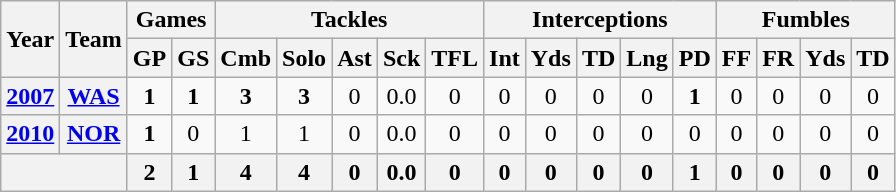<table class="wikitable" style="text-align:center">
<tr>
<th rowspan="2">Year</th>
<th rowspan="2">Team</th>
<th colspan="2">Games</th>
<th colspan="5">Tackles</th>
<th colspan="5">Interceptions</th>
<th colspan="4">Fumbles</th>
</tr>
<tr>
<th>GP</th>
<th>GS</th>
<th>Cmb</th>
<th>Solo</th>
<th>Ast</th>
<th>Sck</th>
<th>TFL</th>
<th>Int</th>
<th>Yds</th>
<th>TD</th>
<th>Lng</th>
<th>PD</th>
<th>FF</th>
<th>FR</th>
<th>Yds</th>
<th>TD</th>
</tr>
<tr>
<th><a href='#'>2007</a></th>
<th><a href='#'>WAS</a></th>
<td><strong>1</strong></td>
<td><strong>1</strong></td>
<td><strong>3</strong></td>
<td><strong>3</strong></td>
<td>0</td>
<td>0.0</td>
<td>0</td>
<td>0</td>
<td>0</td>
<td>0</td>
<td>0</td>
<td><strong>1</strong></td>
<td>0</td>
<td>0</td>
<td>0</td>
<td>0</td>
</tr>
<tr>
<th><a href='#'>2010</a></th>
<th><a href='#'>NOR</a></th>
<td><strong>1</strong></td>
<td>0</td>
<td>1</td>
<td>1</td>
<td>0</td>
<td>0.0</td>
<td>0</td>
<td>0</td>
<td>0</td>
<td>0</td>
<td>0</td>
<td>0</td>
<td>0</td>
<td>0</td>
<td>0</td>
<td>0</td>
</tr>
<tr>
<th colspan="2"></th>
<th>2</th>
<th>1</th>
<th>4</th>
<th>4</th>
<th>0</th>
<th>0.0</th>
<th>0</th>
<th>0</th>
<th>0</th>
<th>0</th>
<th>0</th>
<th>1</th>
<th>0</th>
<th>0</th>
<th>0</th>
<th>0</th>
</tr>
</table>
